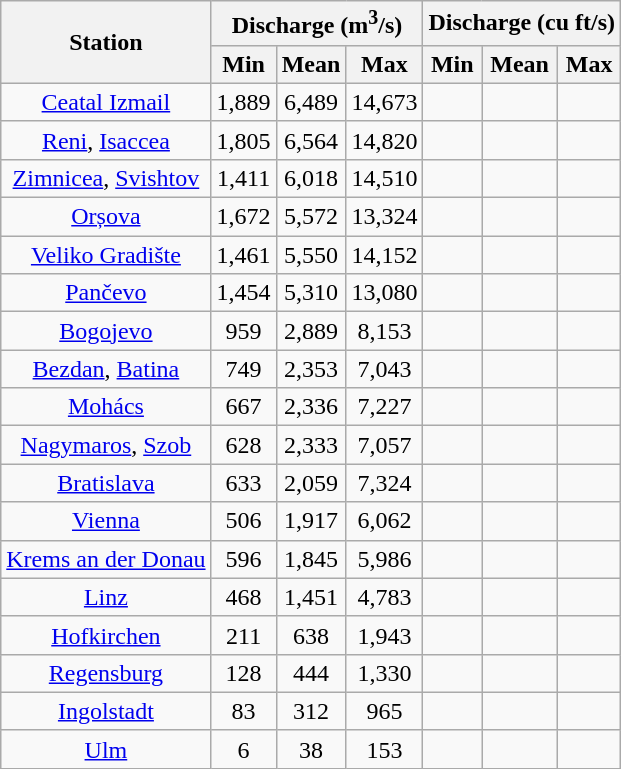<table class="wikitable" style="text-align:center;">
<tr>
<th rowspan="2">Station</th>
<th colspan="3">Discharge (m<sup>3</sup>/s)</th>
<th colspan="3">Discharge (cu ft/s)</th>
</tr>
<tr>
<th>Min</th>
<th>Mean</th>
<th>Max</th>
<th>Min</th>
<th>Mean</th>
<th>Max</th>
</tr>
<tr>
<td><a href='#'>Ceatal Izmail</a></td>
<td>1,889</td>
<td>6,489</td>
<td>14,673</td>
<td></td>
<td></td>
<td></td>
</tr>
<tr>
<td><a href='#'>Reni</a>, <a href='#'>Isaccea</a></td>
<td>1,805</td>
<td>6,564</td>
<td>14,820</td>
<td></td>
<td></td>
<td></td>
</tr>
<tr>
<td><a href='#'>Zimnicea</a>, <a href='#'>Svishtov</a></td>
<td>1,411</td>
<td>6,018</td>
<td>14,510</td>
<td></td>
<td></td>
<td></td>
</tr>
<tr>
<td><a href='#'>Orșova</a></td>
<td>1,672</td>
<td>5,572</td>
<td>13,324</td>
<td></td>
<td></td>
<td></td>
</tr>
<tr>
<td><a href='#'>Veliko Gradište</a></td>
<td>1,461</td>
<td>5,550</td>
<td>14,152</td>
<td></td>
<td></td>
<td></td>
</tr>
<tr>
<td><a href='#'>Pančevo</a></td>
<td>1,454</td>
<td>5,310</td>
<td>13,080</td>
<td></td>
<td></td>
<td></td>
</tr>
<tr>
<td><a href='#'>Bogojevo</a></td>
<td>959</td>
<td>2,889</td>
<td>8,153</td>
<td></td>
<td></td>
<td></td>
</tr>
<tr>
<td><a href='#'>Bezdan</a>, <a href='#'>Batina</a></td>
<td>749</td>
<td>2,353</td>
<td>7,043</td>
<td></td>
<td></td>
<td></td>
</tr>
<tr>
<td><a href='#'>Mohács</a></td>
<td>667</td>
<td>2,336</td>
<td>7,227</td>
<td></td>
<td></td>
<td></td>
</tr>
<tr>
<td><a href='#'>Nagymaros</a>, <a href='#'>Szob</a></td>
<td>628</td>
<td>2,333</td>
<td>7,057</td>
<td></td>
<td></td>
<td></td>
</tr>
<tr>
<td><a href='#'>Bratislava</a></td>
<td>633</td>
<td>2,059</td>
<td>7,324</td>
<td></td>
<td></td>
<td></td>
</tr>
<tr>
<td><a href='#'>Vienna</a></td>
<td>506</td>
<td>1,917</td>
<td>6,062</td>
<td></td>
<td></td>
<td></td>
</tr>
<tr>
<td><a href='#'>Krems an der Donau</a></td>
<td>596</td>
<td>1,845</td>
<td>5,986</td>
<td></td>
<td></td>
<td></td>
</tr>
<tr>
<td><a href='#'>Linz</a></td>
<td>468</td>
<td>1,451</td>
<td>4,783</td>
<td></td>
<td></td>
<td></td>
</tr>
<tr>
<td><a href='#'>Hofkirchen</a></td>
<td>211</td>
<td>638</td>
<td>1,943</td>
<td></td>
<td></td>
<td></td>
</tr>
<tr>
<td><a href='#'>Regensburg</a></td>
<td>128</td>
<td>444</td>
<td>1,330</td>
<td></td>
<td></td>
<td></td>
</tr>
<tr>
<td><a href='#'>Ingolstadt</a></td>
<td>83</td>
<td>312</td>
<td>965</td>
<td></td>
<td></td>
<td></td>
</tr>
<tr>
<td><a href='#'>Ulm</a></td>
<td>6</td>
<td>38</td>
<td>153</td>
<td></td>
<td></td>
<td></td>
</tr>
</table>
